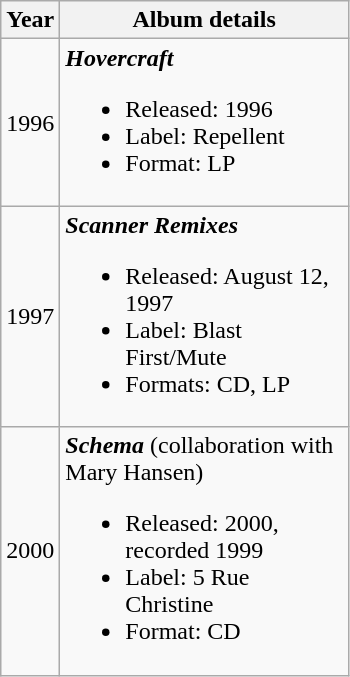<table class ="wikitable">
<tr>
<th>Year</th>
<th width="185">Album details</th>
</tr>
<tr>
<td>1996</td>
<td><strong><em>Hovercraft</em></strong><br><ul><li>Released: 1996</li><li>Label: Repellent</li><li>Format: LP</li></ul></td>
</tr>
<tr>
<td>1997</td>
<td><strong><em>Scanner Remixes</em></strong><br><ul><li>Released: August 12, 1997</li><li>Label: Blast First/Mute</li><li>Formats: CD, LP</li></ul></td>
</tr>
<tr>
<td>2000</td>
<td><strong><em>Schema</em></strong> (collaboration with Mary Hansen)<br><ul><li>Released: 2000, recorded 1999</li><li>Label: 5 Rue Christine</li><li>Format: CD</li></ul></td>
</tr>
</table>
